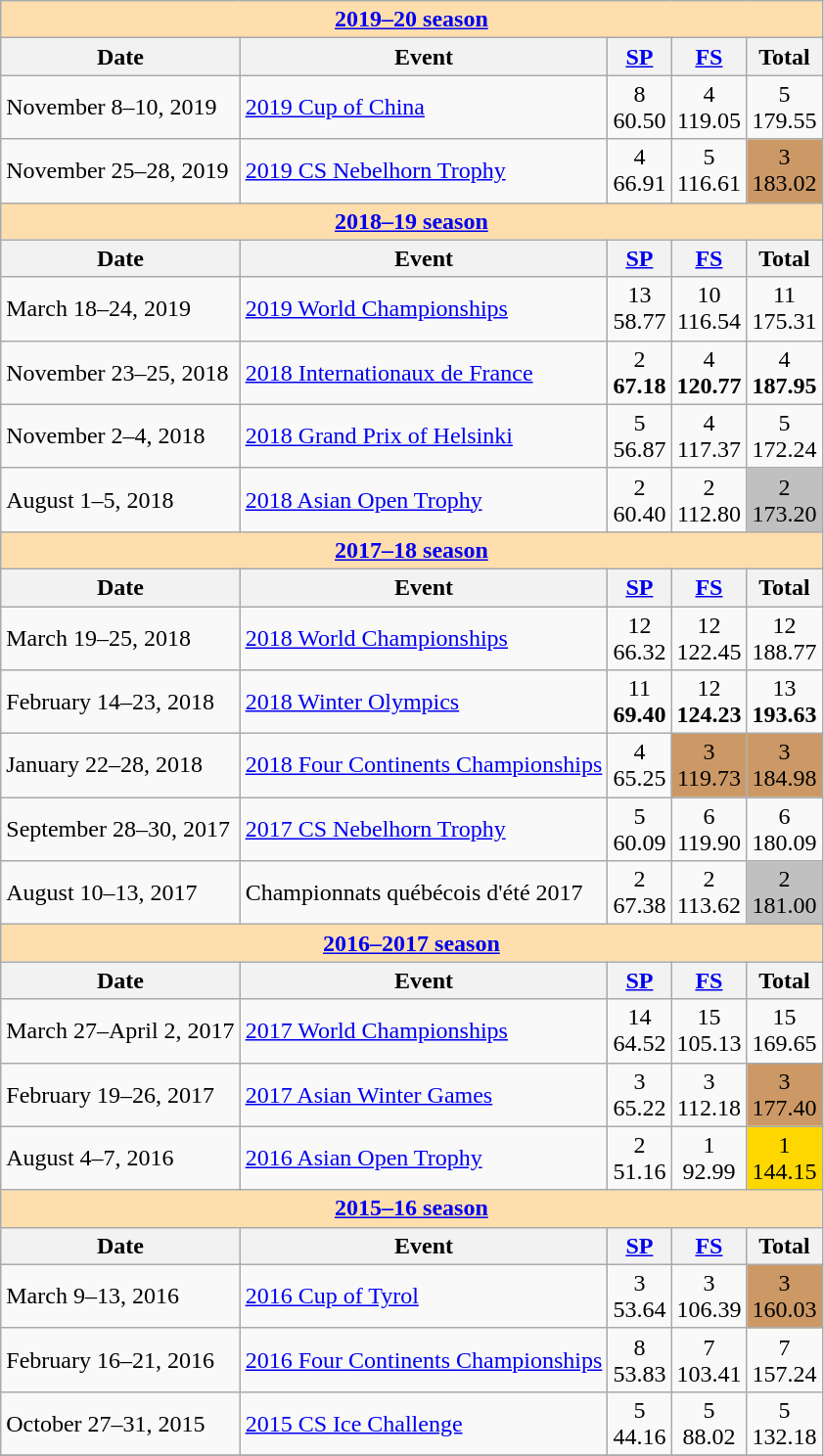<table class="wikitable">
<tr>
<th style="background-color: #ffdead;" colspan=6 align=center><a href='#'>2019–20 season</a></th>
</tr>
<tr>
<th>Date</th>
<th>Event</th>
<th><a href='#'>SP</a></th>
<th><a href='#'>FS</a></th>
<th>Total</th>
</tr>
<tr>
<td>November 8–10, 2019</td>
<td><a href='#'>2019 Cup of China</a></td>
<td align=center>8 <br> 60.50</td>
<td align=center>4 <br> 119.05</td>
<td align=center>5 <br> 179.55</td>
</tr>
<tr>
<td>November 25–28, 2019</td>
<td><a href='#'>2019 CS Nebelhorn Trophy</a></td>
<td align=center>4 <br> 66.91</td>
<td align=center>5 <br> 116.61</td>
<td align=center bgcolor=cc9966>3 <br> 183.02</td>
</tr>
<tr>
<th style="background-color: #ffdead;" colspan=6 align=center><a href='#'>2018–19 season</a></th>
</tr>
<tr>
<th>Date</th>
<th>Event</th>
<th><a href='#'>SP</a></th>
<th><a href='#'>FS</a></th>
<th>Total</th>
</tr>
<tr>
<td>March 18–24, 2019</td>
<td><a href='#'>2019 World Championships</a></td>
<td align=center>13 <br> 58.77</td>
<td align=center>10 <br> 116.54</td>
<td align=center>11 <br> 175.31</td>
</tr>
<tr>
<td>November 23–25, 2018</td>
<td><a href='#'>2018 Internationaux de France</a></td>
<td align=center>2 <br> <strong>67.18</strong></td>
<td align=center>4 <br> <strong>120.77</strong></td>
<td align=center>4 <br> <strong>187.95</strong></td>
</tr>
<tr>
<td>November 2–4, 2018</td>
<td><a href='#'>2018 Grand Prix of Helsinki</a></td>
<td align=center>5 <br> 56.87</td>
<td align=center>4 <br> 117.37</td>
<td align=center>5 <br> 172.24</td>
</tr>
<tr>
<td>August 1–5, 2018</td>
<td><a href='#'>2018 Asian Open Trophy</a></td>
<td align=center>2 <br> 60.40</td>
<td align=center>2 <br> 112.80</td>
<td align=center bgcolor=silver>2 <br> 173.20</td>
</tr>
<tr>
<th style="background-color: #ffdead;" colspan=6 align=center><a href='#'>2017–18 season</a></th>
</tr>
<tr>
<th>Date</th>
<th>Event</th>
<th><a href='#'>SP</a></th>
<th><a href='#'>FS</a></th>
<th>Total</th>
</tr>
<tr>
<td>March 19–25, 2018</td>
<td><a href='#'>2018 World Championships</a></td>
<td align=center>12 <br> 66.32</td>
<td align=center>12 <br> 122.45</td>
<td align=center>12 <br> 188.77</td>
</tr>
<tr>
<td>February 14–23, 2018</td>
<td><a href='#'>2018 Winter Olympics</a></td>
<td align=center>11 <br> <strong>69.40</strong></td>
<td align=center>12 <br> <strong>124.23</strong></td>
<td align=center>13 <br> <strong>193.63</strong></td>
</tr>
<tr>
<td>January 22–28, 2018</td>
<td><a href='#'>2018 Four Continents Championships</a></td>
<td align=center>4 <br> 65.25</td>
<td align=center bgcolor=cc9966>3 <br> 119.73</td>
<td align=center bgcolor=cc9966>3 <br> 184.98</td>
</tr>
<tr>
<td>September 28–30, 2017</td>
<td><a href='#'>2017 CS Nebelhorn Trophy</a></td>
<td align=center>5 <br> 60.09</td>
<td align=center>6 <br> 119.90</td>
<td align=center>6 <br> 180.09</td>
</tr>
<tr>
<td>August 10–13, 2017</td>
<td>Championnats québécois d'été 2017</td>
<td align=center>2 <br> 67.38</td>
<td align=center>2 <br> 113.62</td>
<td align=center bgcolor=silver>2 <br> 181.00</td>
</tr>
<tr>
<th style="background-color: #ffdead;" colspan=7 align=center><strong><a href='#'>2016–2017 season</a></strong></th>
</tr>
<tr>
<th>Date</th>
<th>Event</th>
<th><a href='#'>SP</a></th>
<th><a href='#'>FS</a></th>
<th>Total</th>
</tr>
<tr>
<td>March 27–April 2, 2017</td>
<td><a href='#'>2017 World Championships</a></td>
<td align=center>14 <br> 64.52</td>
<td align=center>15 <br> 105.13</td>
<td align=center>15 <br> 169.65</td>
</tr>
<tr>
<td>February 19–26, 2017</td>
<td><a href='#'>2017 Asian Winter Games</a></td>
<td align=center>3 <br> 65.22</td>
<td align=center>3 <br> 112.18</td>
<td align=center bgcolor=cc9966>3 <br> 177.40</td>
</tr>
<tr>
<td>August 4–7, 2016</td>
<td><a href='#'>2016 Asian Open Trophy</a></td>
<td align=center>2 <br> 51.16</td>
<td align=center>1 <br> 92.99</td>
<td align=center bgcolor=gold>1 <br> 144.15</td>
</tr>
<tr>
<th style="background-color: #ffdead;" colspan=6 align=center><a href='#'>2015–16 season</a></th>
</tr>
<tr>
<th>Date</th>
<th>Event</th>
<th><a href='#'>SP</a></th>
<th><a href='#'>FS</a></th>
<th>Total</th>
</tr>
<tr>
<td>March 9–13, 2016</td>
<td><a href='#'>2016 Cup of Tyrol</a></td>
<td align=center>3 <br> 53.64</td>
<td align=center>3 <br> 106.39</td>
<td align=center bgcolor=cc9966>3 <br> 160.03</td>
</tr>
<tr>
<td>February 16–21, 2016</td>
<td><a href='#'>2016 Four Continents Championships</a></td>
<td align=center>8 <br> 53.83</td>
<td align=center>7 <br> 103.41</td>
<td align=center>7 <br> 157.24</td>
</tr>
<tr>
<td>October 27–31, 2015</td>
<td><a href='#'>2015 CS Ice Challenge</a></td>
<td align=center>5 <br> 44.16</td>
<td align=center>5 <br> 88.02</td>
<td align=center>5 <br> 132.18</td>
</tr>
<tr>
</tr>
</table>
